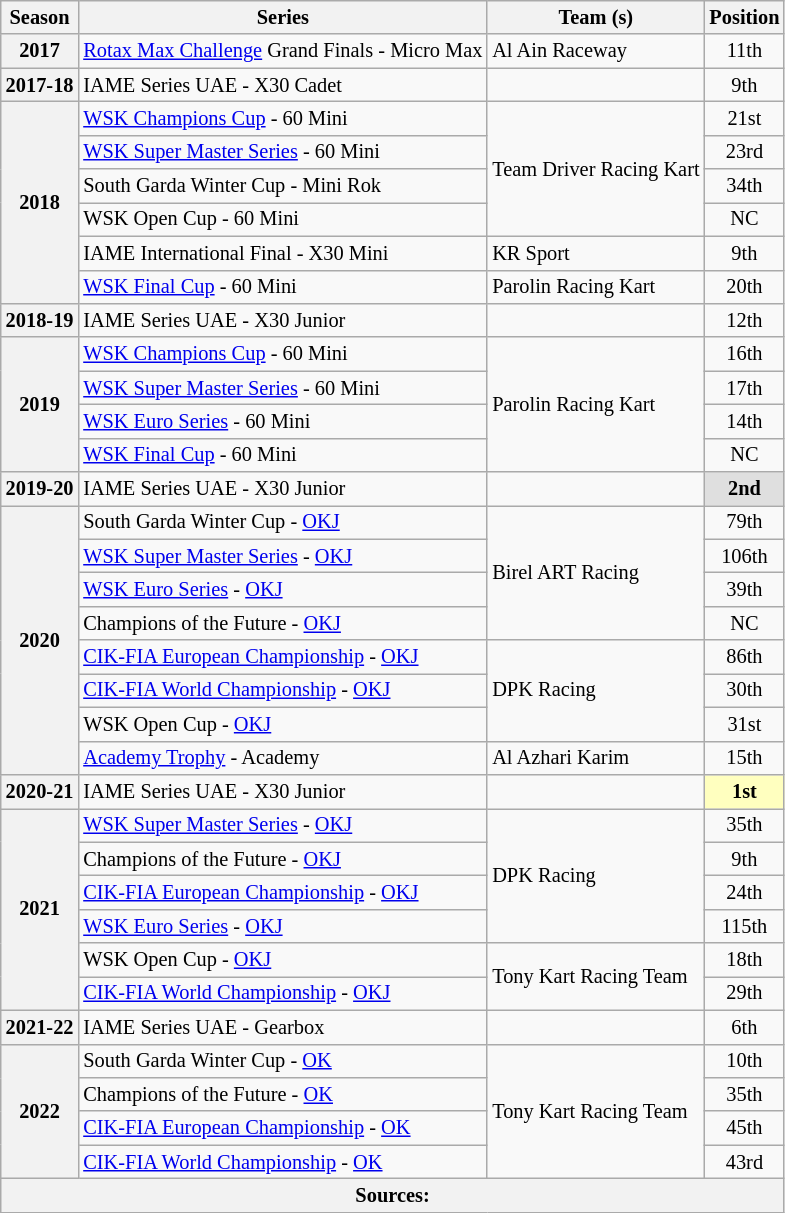<table class="wikitable" style="font-size: 85%; text-align:center">
<tr>
<th>Season</th>
<th>Series</th>
<th>Team (s)</th>
<th>Position</th>
</tr>
<tr>
<th>2017</th>
<td align="left"><a href='#'>Rotax Max Challenge</a> Grand Finals - Micro Max</td>
<td align="left">Al Ain Raceway</td>
<td>11th</td>
</tr>
<tr>
<th>2017-18</th>
<td align="left">IAME Series UAE - X30 Cadet</td>
<td></td>
<td>9th</td>
</tr>
<tr>
<th rowspan="6">2018</th>
<td align="left"><a href='#'>WSK Champions Cup</a> - 60 Mini</td>
<td rowspan="4"  align="left">Team Driver Racing Kart</td>
<td>21st</td>
</tr>
<tr>
<td align="left"><a href='#'>WSK Super Master Series</a> - 60 Mini</td>
<td>23rd</td>
</tr>
<tr>
<td align="left">South Garda Winter Cup - Mini Rok</td>
<td>34th</td>
</tr>
<tr>
<td align="left">WSK Open Cup - 60 Mini</td>
<td>NC</td>
</tr>
<tr>
<td align="left">IAME International Final - X30 Mini</td>
<td align="left">KR Sport</td>
<td>9th</td>
</tr>
<tr>
<td align="left"><a href='#'>WSK Final Cup</a> - 60 Mini</td>
<td align="left">Parolin Racing Kart</td>
<td>20th</td>
</tr>
<tr>
<th>2018-19</th>
<td align="left">IAME Series UAE - X30 Junior</td>
<td></td>
<td>12th</td>
</tr>
<tr>
<th rowspan="4">2019</th>
<td align="left"><a href='#'>WSK Champions Cup</a> - 60 Mini</td>
<td rowspan="4"  align="left">Parolin Racing Kart</td>
<td>16th</td>
</tr>
<tr>
<td align="left"><a href='#'>WSK Super Master Series</a> - 60 Mini</td>
<td>17th</td>
</tr>
<tr>
<td align="left"><a href='#'>WSK Euro Series</a> - 60 Mini</td>
<td>14th</td>
</tr>
<tr>
<td align="left"><a href='#'>WSK Final Cup</a> - 60 Mini</td>
<td>NC</td>
</tr>
<tr>
<th>2019-20</th>
<td align="left">IAME Series UAE - X30 Junior</td>
<td></td>
<td style="background:#DFDFDF;"><strong>2nd</strong></td>
</tr>
<tr>
<th rowspan="8">2020</th>
<td align="left">South Garda Winter Cup - <a href='#'>OKJ</a></td>
<td rowspan="4"  align="left">Birel ART Racing</td>
<td>79th</td>
</tr>
<tr>
<td align="left"><a href='#'>WSK Super Master Series</a> - <a href='#'>OKJ</a></td>
<td>106th</td>
</tr>
<tr>
<td align="left"><a href='#'>WSK Euro Series</a> - <a href='#'>OKJ</a></td>
<td>39th</td>
</tr>
<tr>
<td align="left">Champions of the Future - <a href='#'>OKJ</a></td>
<td>NC</td>
</tr>
<tr>
<td align="left"><a href='#'>CIK-FIA European Championship</a> - <a href='#'>OKJ</a></td>
<td rowspan="3" align="left">DPK Racing</td>
<td>86th</td>
</tr>
<tr>
<td align="left"><a href='#'>CIK-FIA World Championship</a> - <a href='#'>OKJ</a></td>
<td>30th</td>
</tr>
<tr>
<td align="left">WSK Open Cup - <a href='#'>OKJ</a></td>
<td>31st</td>
</tr>
<tr>
<td align="left"><a href='#'>Academy Trophy</a> - Academy</td>
<td align="left">Al Azhari Karim</td>
<td>15th</td>
</tr>
<tr>
<th>2020-21</th>
<td align="left">IAME Series UAE - X30 Junior</td>
<td></td>
<td style="background:#FFFFBF;"><strong>1st</strong></td>
</tr>
<tr>
<th rowspan="6">2021</th>
<td align="left"><a href='#'>WSK Super Master Series</a> - <a href='#'>OKJ</a></td>
<td rowspan="4"  align="left">DPK Racing</td>
<td>35th</td>
</tr>
<tr>
<td align="left">Champions of the Future - <a href='#'>OKJ</a></td>
<td>9th</td>
</tr>
<tr>
<td align="left"><a href='#'>CIK-FIA European Championship</a> - <a href='#'>OKJ</a></td>
<td>24th</td>
</tr>
<tr>
<td align="left"><a href='#'>WSK Euro Series</a> - <a href='#'>OKJ</a></td>
<td>115th</td>
</tr>
<tr>
<td align="left">WSK Open Cup - <a href='#'>OKJ</a></td>
<td rowspan="2"  align="left">Tony Kart Racing Team</td>
<td>18th</td>
</tr>
<tr>
<td align="left"><a href='#'>CIK-FIA World Championship</a> - <a href='#'>OKJ</a></td>
<td>29th</td>
</tr>
<tr>
<th>2021-22</th>
<td align="left">IAME Series UAE - Gearbox</td>
<td></td>
<td>6th</td>
</tr>
<tr>
<th rowspan="4"  align="left">2022</th>
<td align="left">South Garda Winter Cup - <a href='#'>OK</a></td>
<td rowspan="4"  align="left">Tony Kart Racing Team</td>
<td>10th</td>
</tr>
<tr>
<td align="left">Champions of the Future - <a href='#'>OK</a></td>
<td>35th</td>
</tr>
<tr>
<td align="left"><a href='#'>CIK-FIA European Championship</a> - <a href='#'>OK</a></td>
<td>45th</td>
</tr>
<tr>
<td align="left"><a href='#'>CIK-FIA World Championship</a> - <a href='#'>OK</a></td>
<td>43rd</td>
</tr>
<tr>
<th colspan="4">Sources:</th>
</tr>
</table>
